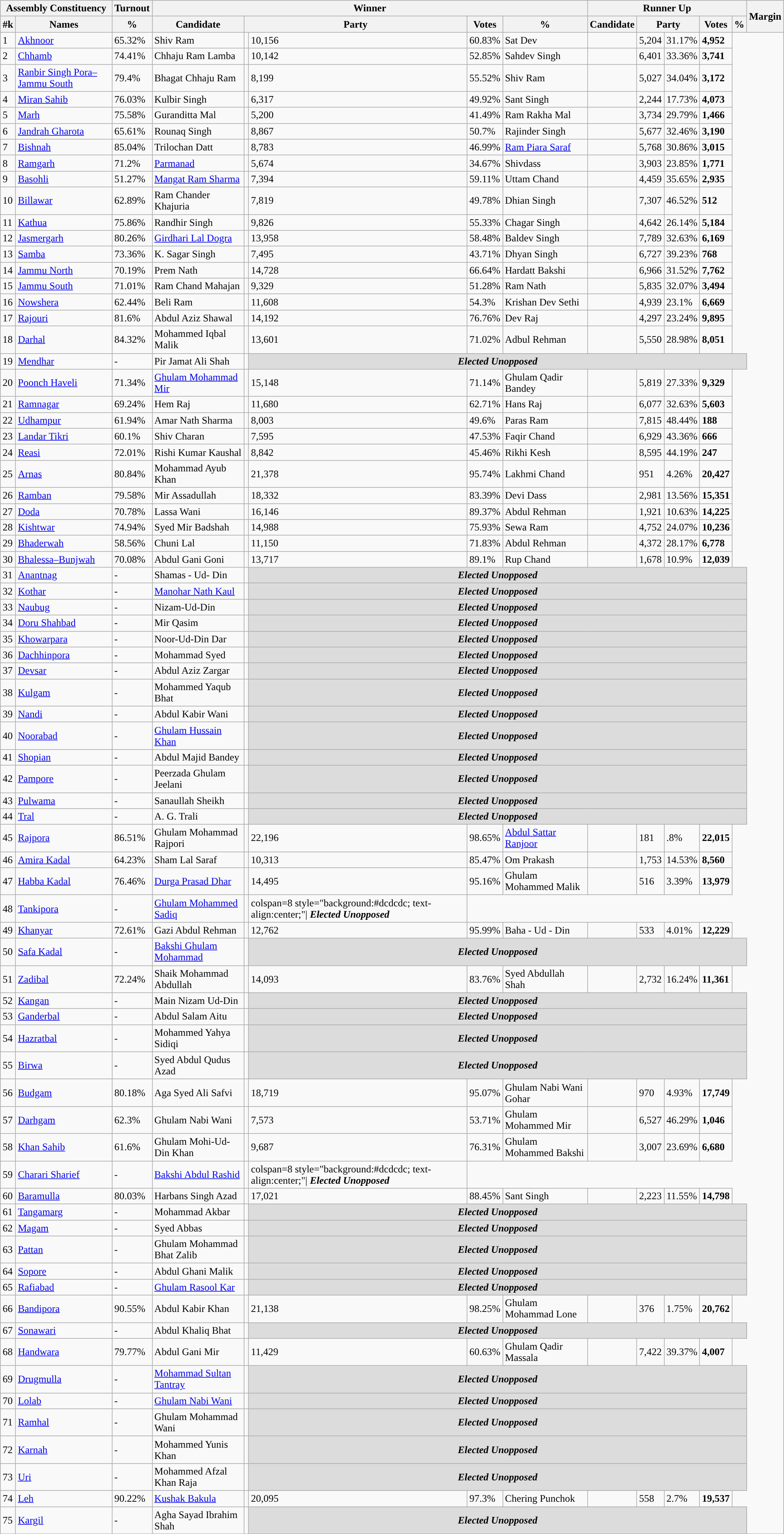<table class="wikitable sortable">
<tr>
<th colspan="2">Assembly Constituency</th>
<th>Turnout</th>
<th colspan="5">Winner</th>
<th colspan="5">Runner Up</th>
<th rowspan="2" data-sort-type=number>Margin</th>
</tr>
<tr>
<th>#k</th>
<th>Names</th>
<th>%</th>
<th>Candidate</th>
<th colspan="2">Party</th>
<th data-sort-type=number>Votes</th>
<th>%</th>
<th>Candidate</th>
<th colspan="2">Party</th>
<th data-sort-type=number>Votes</th>
<th>%</th>
</tr>
<tr>
<td>1</td>
<td><a href='#'>Akhnoor</a></td>
<td>65.32%</td>
<td>Shiv Ram</td>
<td></td>
<td>10,156</td>
<td>60.83%</td>
<td>Sat Dev</td>
<td></td>
<td>5,204</td>
<td>31.17%</td>
<td style="background:"><span><strong>4,952</strong></span></td>
</tr>
<tr>
<td>2</td>
<td><a href='#'>Chhamb</a></td>
<td>74.41%</td>
<td>Chhaju Ram Lamba</td>
<td></td>
<td>10,142</td>
<td>52.85%</td>
<td>Sahdev Singh</td>
<td></td>
<td>6,401</td>
<td>33.36%</td>
<td style="background:"><span><strong>3,741</strong></span></td>
</tr>
<tr>
<td>3</td>
<td><a href='#'>Ranbir Singh Pora–Jammu South</a></td>
<td>79.4%</td>
<td>Bhagat Chhaju Ram</td>
<td></td>
<td>8,199</td>
<td>55.52%</td>
<td>Shiv Ram</td>
<td></td>
<td>5,027</td>
<td>34.04%</td>
<td style="background:"><span><strong>3,172</strong></span></td>
</tr>
<tr>
<td>4</td>
<td><a href='#'>Miran Sahib</a></td>
<td>76.03%</td>
<td>Kulbir Singh</td>
<td></td>
<td>6,317</td>
<td>49.92%</td>
<td>Sant Singh</td>
<td></td>
<td>2,244</td>
<td>17.73%</td>
<td style="background:"><span><strong>4,073</strong></span></td>
</tr>
<tr>
<td>5</td>
<td><a href='#'>Marh</a></td>
<td>75.58%</td>
<td>Guranditta Mal</td>
<td></td>
<td>5,200</td>
<td>41.49%</td>
<td>Ram Rakha Mal</td>
<td></td>
<td>3,734</td>
<td>29.79%</td>
<td style="background:"><span><strong>1,466</strong></span></td>
</tr>
<tr>
<td>6</td>
<td><a href='#'>Jandrah Gharota</a></td>
<td>65.61%</td>
<td>Rounaq Singh</td>
<td></td>
<td>8,867</td>
<td>50.7%</td>
<td>Rajinder Singh</td>
<td></td>
<td>5,677</td>
<td>32.46%</td>
<td style="background:"><span><strong>3,190</strong></span></td>
</tr>
<tr>
<td>7</td>
<td><a href='#'>Bishnah</a></td>
<td>85.04%</td>
<td>Trilochan Datt</td>
<td></td>
<td>8,783</td>
<td>46.99%</td>
<td><a href='#'>Ram Piara Saraf</a></td>
<td></td>
<td>5,768</td>
<td>30.86%</td>
<td style="background:"><span><strong>3,015</strong></span></td>
</tr>
<tr>
<td>8</td>
<td><a href='#'>Ramgarh</a></td>
<td>71.2%</td>
<td><a href='#'>Parmanad</a></td>
<td></td>
<td>5,674</td>
<td>34.67%</td>
<td>Shivdass</td>
<td></td>
<td>3,903</td>
<td>23.85%</td>
<td style="background:"><span><strong>1,771</strong></span></td>
</tr>
<tr>
<td>9</td>
<td><a href='#'>Basohli</a></td>
<td>51.27%</td>
<td><a href='#'>Mangat Ram Sharma</a></td>
<td></td>
<td>7,394</td>
<td>59.11%</td>
<td>Uttam Chand</td>
<td></td>
<td>4,459</td>
<td>35.65%</td>
<td style="background:"><span><strong>2,935</strong></span></td>
</tr>
<tr>
<td>10</td>
<td><a href='#'>Billawar</a></td>
<td>62.89%</td>
<td>Ram Chander Khajuria</td>
<td></td>
<td>7,819</td>
<td>49.78%</td>
<td>Dhian Singh</td>
<td></td>
<td>7,307</td>
<td>46.52%</td>
<td style="background:"><span><strong>512</strong></span></td>
</tr>
<tr>
<td>11</td>
<td><a href='#'>Kathua</a></td>
<td>75.86%</td>
<td>Randhir Singh</td>
<td></td>
<td>9,826</td>
<td>55.33%</td>
<td>Chagar Singh</td>
<td></td>
<td>4,642</td>
<td>26.14%</td>
<td style="background:"><span><strong>5,184</strong></span></td>
</tr>
<tr>
<td>12</td>
<td><a href='#'>Jasmergarh</a></td>
<td>80.26%</td>
<td><a href='#'>Girdhari Lal Dogra</a></td>
<td></td>
<td>13,958</td>
<td>58.48%</td>
<td>Baldev Singh</td>
<td></td>
<td>7,789</td>
<td>32.63%</td>
<td style="background:"><span><strong>6,169</strong></span></td>
</tr>
<tr>
<td>13</td>
<td><a href='#'>Samba</a></td>
<td>73.36%</td>
<td>K. Sagar Singh</td>
<td></td>
<td>7,495</td>
<td>43.71%</td>
<td>Dhyan Singh</td>
<td></td>
<td>6,727</td>
<td>39.23%</td>
<td style="background:"><span><strong>768</strong></span></td>
</tr>
<tr>
<td>14</td>
<td><a href='#'>Jammu North</a></td>
<td>70.19%</td>
<td>Prem Nath</td>
<td></td>
<td>14,728</td>
<td>66.64%</td>
<td>Hardatt Bakshi</td>
<td></td>
<td>6,966</td>
<td>31.52%</td>
<td style="background:"><span><strong>7,762</strong></span></td>
</tr>
<tr>
<td>15</td>
<td><a href='#'>Jammu South</a></td>
<td>71.01%</td>
<td>Ram Chand Mahajan</td>
<td></td>
<td>9,329</td>
<td>51.28%</td>
<td>Ram Nath</td>
<td></td>
<td>5,835</td>
<td>32.07%</td>
<td style="background:"><span><strong>3,494</strong></span></td>
</tr>
<tr>
<td>16</td>
<td><a href='#'>Nowshera</a></td>
<td>62.44%</td>
<td>Beli Ram</td>
<td></td>
<td>11,608</td>
<td>54.3%</td>
<td>Krishan Dev Sethi</td>
<td></td>
<td>4,939</td>
<td>23.1%</td>
<td style="background:"><span><strong>6,669</strong></span></td>
</tr>
<tr>
<td>17</td>
<td><a href='#'>Rajouri</a></td>
<td>81.6%</td>
<td>Abdul Aziz Shawal</td>
<td></td>
<td>14,192</td>
<td>76.76%</td>
<td>Dev Raj</td>
<td></td>
<td>4,297</td>
<td>23.24%</td>
<td style="background:"><span><strong>9,895</strong></span></td>
</tr>
<tr>
<td>18</td>
<td><a href='#'>Darhal</a></td>
<td>84.32%</td>
<td>Mohammed Iqbal Malik</td>
<td></td>
<td>13,601</td>
<td>71.02%</td>
<td>Adbul Rehman</td>
<td></td>
<td>5,550</td>
<td>28.98%</td>
<td style="background:"><span><strong>8,051</strong></span></td>
</tr>
<tr>
<td>19</td>
<td><a href='#'>Mendhar</a></td>
<td>-</td>
<td>Pir Jamat Ali Shah</td>
<td></td>
<td colspan=8 style="background:#dcdcdc; text-align:center;"><b><em>Elected Unopposed</em></b></td>
</tr>
<tr>
<td>20</td>
<td><a href='#'>Poonch Haveli</a></td>
<td>71.34%</td>
<td><a href='#'>Ghulam Mohammad Mir</a></td>
<td></td>
<td>15,148</td>
<td>71.14%</td>
<td>Ghulam Qadir Bandey</td>
<td></td>
<td>5,819</td>
<td>27.33%</td>
<td style="background:"><span><strong>9,329</strong></span></td>
</tr>
<tr>
<td>21</td>
<td><a href='#'>Ramnagar</a></td>
<td>69.24%</td>
<td>Hem Raj</td>
<td></td>
<td>11,680</td>
<td>62.71%</td>
<td>Hans Raj</td>
<td></td>
<td>6,077</td>
<td>32.63%</td>
<td style="background:"><span><strong>5,603</strong></span></td>
</tr>
<tr>
<td>22</td>
<td><a href='#'>Udhampur</a></td>
<td>61.94%</td>
<td>Amar Nath Sharma</td>
<td></td>
<td>8,003</td>
<td>49.6%</td>
<td>Paras Ram</td>
<td></td>
<td>7,815</td>
<td>48.44%</td>
<td style="background:"><span><strong>188</strong></span></td>
</tr>
<tr>
<td>23</td>
<td><a href='#'>Landar Tikri</a></td>
<td>60.1%</td>
<td>Shiv Charan</td>
<td></td>
<td>7,595</td>
<td>47.53%</td>
<td>Faqir Chand</td>
<td></td>
<td>6,929</td>
<td>43.36%</td>
<td style="background:"><span><strong>666</strong></span></td>
</tr>
<tr>
<td>24</td>
<td><a href='#'>Reasi</a></td>
<td>72.01%</td>
<td>Rishi Kumar Kaushal</td>
<td></td>
<td>8,842</td>
<td>45.46%</td>
<td>Rikhi Kesh</td>
<td></td>
<td>8,595</td>
<td>44.19%</td>
<td style="background:"><span><strong>247</strong></span></td>
</tr>
<tr>
<td>25</td>
<td><a href='#'>Arnas</a></td>
<td>80.84%</td>
<td>Mohammad Ayub Khan</td>
<td></td>
<td>21,378</td>
<td>95.74%</td>
<td>Lakhmi Chand</td>
<td></td>
<td>951</td>
<td>4.26%</td>
<td style="background:"><span><strong>20,427</strong></span></td>
</tr>
<tr>
<td>26</td>
<td><a href='#'>Ramban</a></td>
<td>79.58%</td>
<td>Mir Assadullah</td>
<td></td>
<td>18,332</td>
<td>83.39%</td>
<td>Devi Dass</td>
<td></td>
<td>2,981</td>
<td>13.56%</td>
<td style="background:"><span><strong>15,351</strong></span></td>
</tr>
<tr>
<td>27</td>
<td><a href='#'>Doda</a></td>
<td>70.78%</td>
<td>Lassa Wani</td>
<td></td>
<td>16,146</td>
<td>89.37%</td>
<td>Abdul Rehman</td>
<td></td>
<td>1,921</td>
<td>10.63%</td>
<td style="background:"><span><strong>14,225</strong></span></td>
</tr>
<tr>
<td>28</td>
<td><a href='#'>Kishtwar</a></td>
<td>74.94%</td>
<td>Syed Mir Badshah</td>
<td></td>
<td>14,988</td>
<td>75.93%</td>
<td>Sewa Ram</td>
<td></td>
<td>4,752</td>
<td>24.07%</td>
<td style="background:"><span><strong>10,236</strong></span></td>
</tr>
<tr>
<td>29</td>
<td><a href='#'>Bhaderwah</a></td>
<td>58.56%</td>
<td>Chuni Lal</td>
<td></td>
<td>11,150</td>
<td>71.83%</td>
<td>Abdul Rehman</td>
<td></td>
<td>4,372</td>
<td>28.17%</td>
<td style="background:"><span><strong>6,778</strong></span></td>
</tr>
<tr>
<td>30</td>
<td><a href='#'>Bhalessa–Bunjwah</a></td>
<td>70.08%</td>
<td>Abdul Gani Goni</td>
<td></td>
<td>13,717</td>
<td>89.1%</td>
<td>Rup Chand</td>
<td></td>
<td>1,678</td>
<td>10.9%</td>
<td style="background:"><span><strong>12,039</strong></span></td>
</tr>
<tr>
<td>31</td>
<td><a href='#'>Anantnag</a></td>
<td>-</td>
<td>Shamas - Ud- Din</td>
<td></td>
<td colspan=8 style="background:#dcdcdc; text-align:center;"><b><em>Elected Unopposed</em></b></td>
</tr>
<tr>
<td>32</td>
<td><a href='#'>Kothar</a></td>
<td>-</td>
<td><a href='#'>Manohar Nath Kaul</a></td>
<td></td>
<td colspan=8 style="background:#dcdcdc; text-align:center;"><b><em>Elected Unopposed</em></b></td>
</tr>
<tr>
<td>33</td>
<td><a href='#'>Naubug</a></td>
<td>-</td>
<td>Nizam-Ud-Din</td>
<td></td>
<td colspan=8 style="background:#dcdcdc; text-align:center;"><b><em>Elected Unopposed</em></b></td>
</tr>
<tr>
<td>34</td>
<td><a href='#'>Doru Shahbad</a></td>
<td>-</td>
<td>Mir Qasim</td>
<td></td>
<td colspan=8 style="background:#dcdcdc; text-align:center;"><b><em>Elected Unopposed</em></b></td>
</tr>
<tr>
<td>35</td>
<td><a href='#'>Khowarpara</a></td>
<td>-</td>
<td>Noor-Ud-Din Dar</td>
<td></td>
<td colspan=8 style="background:#dcdcdc; text-align:center;"><b><em>Elected Unopposed</em></b></td>
</tr>
<tr>
<td>36</td>
<td><a href='#'>Dachhinpora</a></td>
<td>-</td>
<td>Mohammad Syed</td>
<td></td>
<td colspan=8 style="background:#dcdcdc; text-align:center;"><b><em>Elected Unopposed</em></b></td>
</tr>
<tr>
<td>37</td>
<td><a href='#'>Devsar</a></td>
<td>-</td>
<td>Abdul Aziz Zargar</td>
<td></td>
<td colspan=8 style="background:#dcdcdc; text-align:center;"><b><em>Elected Unopposed</em></b></td>
</tr>
<tr>
<td>38</td>
<td><a href='#'>Kulgam</a></td>
<td>-</td>
<td>Mohammed Yaqub Bhat</td>
<td></td>
<td colspan=8 style="background:#dcdcdc; text-align:center;"><b><em>Elected Unopposed</em></b></td>
</tr>
<tr>
<td>39</td>
<td><a href='#'>Nandi</a></td>
<td>-</td>
<td>Abdul Kabir Wani</td>
<td></td>
<td colspan=8 style="background:#dcdcdc; text-align:center;"><b><em>Elected Unopposed</em></b></td>
</tr>
<tr>
<td>40</td>
<td><a href='#'>Noorabad</a></td>
<td>-</td>
<td><a href='#'>Ghulam Hussain Khan</a></td>
<td></td>
<td colspan=8 style="background:#dcdcdc; text-align:center;"><b><em>Elected Unopposed</em></b></td>
</tr>
<tr>
<td>41</td>
<td><a href='#'>Shopian</a></td>
<td>-</td>
<td>Abdul Majid Bandey</td>
<td></td>
<td colspan=8 style="background:#dcdcdc; text-align:center;"><b><em>Elected Unopposed</em></b></td>
</tr>
<tr>
<td>42</td>
<td><a href='#'>Pampore</a></td>
<td>-</td>
<td>Peerzada Ghulam Jeelani</td>
<td></td>
<td colspan=8 style="background:#dcdcdc; text-align:center;"><b><em>Elected Unopposed</em></b></td>
</tr>
<tr>
<td>43</td>
<td><a href='#'>Pulwama</a></td>
<td>-</td>
<td>Sanaullah Sheikh</td>
<td></td>
<td colspan=8 style="background:#dcdcdc; text-align:center;"><b><em>Elected Unopposed</em></b></td>
</tr>
<tr>
<td>44</td>
<td><a href='#'>Tral</a></td>
<td>-</td>
<td>A. G. Trali</td>
<td></td>
<td colspan=8 style="background:#dcdcdc; text-align:center;"><b><em>Elected Unopposed</em></b></td>
</tr>
<tr>
<td>45</td>
<td><a href='#'>Rajpora</a></td>
<td>86.51%</td>
<td>Ghulam Mohammad Rajpori</td>
<td></td>
<td>22,196</td>
<td>98.65%</td>
<td><a href='#'>Abdul Sattar Ranjoor</a></td>
<td></td>
<td>181</td>
<td>.8%</td>
<td style="background:"><span><strong>22,015</strong></span></td>
</tr>
<tr>
<td>46</td>
<td><a href='#'>Amira Kadal</a></td>
<td>64.23%</td>
<td>Sham Lal Saraf</td>
<td></td>
<td>10,313</td>
<td>85.47%</td>
<td>Om Prakash</td>
<td></td>
<td>1,753</td>
<td>14.53%</td>
<td style="background:"><span><strong>8,560</strong></span></td>
</tr>
<tr>
<td>47</td>
<td><a href='#'>Habba Kadal</a></td>
<td>76.46%</td>
<td><a href='#'>Durga Prasad Dhar</a></td>
<td></td>
<td>14,495</td>
<td>95.16%</td>
<td>Ghulam Mohammed Malik</td>
<td></td>
<td>516</td>
<td>3.39%</td>
<td style="background:"><span><strong>13,979</strong></span></td>
</tr>
<tr>
<td>48</td>
<td><a href='#'>Tankipora</a></td>
<td>-</td>
<td><a href='#'>Ghulam Mohammed Sadiq</a></td>
<td></td>
<td>colspan=8 style="background:#dcdcdc; text-align:center;"| <b><em>Elected Unopposed</em></b></td>
</tr>
<tr>
<td>49</td>
<td><a href='#'>Khanyar</a></td>
<td>72.61%</td>
<td>Gazi Abdul Rehman</td>
<td></td>
<td>12,762</td>
<td>95.99%</td>
<td>Baha - Ud - Din</td>
<td></td>
<td>533</td>
<td>4.01%</td>
<td style="background:"><span><strong>12,229</strong></span></td>
</tr>
<tr>
<td>50</td>
<td><a href='#'>Safa Kadal</a></td>
<td>-</td>
<td><a href='#'>Bakshi Ghulam Mohammad</a></td>
<td></td>
<td colspan=8 style="background:#dcdcdc; text-align:center;"><b><em>Elected Unopposed</em></b></td>
</tr>
<tr>
<td>51</td>
<td><a href='#'>Zadibal</a></td>
<td>72.24%</td>
<td>Shaik Mohammad Abdullah</td>
<td></td>
<td>14,093</td>
<td>83.76%</td>
<td>Syed Abdullah Shah</td>
<td></td>
<td>2,732</td>
<td>16.24%</td>
<td style="background:"><span><strong>11,361</strong></span></td>
</tr>
<tr>
<td>52</td>
<td><a href='#'>Kangan</a></td>
<td>-</td>
<td>Main Nizam Ud-Din</td>
<td></td>
<td colspan=8 style="background:#dcdcdc; text-align:center;"><b><em>Elected Unopposed</em></b></td>
</tr>
<tr>
<td>53</td>
<td><a href='#'>Ganderbal</a></td>
<td>-</td>
<td>Abdul Salam Aitu</td>
<td></td>
<td colspan=8 style="background:#dcdcdc; text-align:center;"><b><em>Elected Unopposed</em></b></td>
</tr>
<tr>
<td>54</td>
<td><a href='#'>Hazratbal</a></td>
<td>-</td>
<td>Mohammed Yahya Sidiqi</td>
<td></td>
<td colspan=8 style="background:#dcdcdc; text-align:center;"><b><em>Elected Unopposed</em></b></td>
</tr>
<tr>
<td>55</td>
<td><a href='#'>Birwa</a></td>
<td>-</td>
<td>Syed Abdul Qudus Azad</td>
<td></td>
<td colspan=8 style="background:#dcdcdc; text-align:center;"><b><em>Elected Unopposed</em></b></td>
</tr>
<tr>
<td>56</td>
<td><a href='#'>Budgam</a></td>
<td>80.18%</td>
<td>Aga Syed Ali Safvi</td>
<td></td>
<td>18,719</td>
<td>95.07%</td>
<td>Ghulam Nabi Wani Gohar</td>
<td></td>
<td>970</td>
<td>4.93%</td>
<td style="background:"><span><strong>17,749</strong></span></td>
</tr>
<tr>
<td>57</td>
<td><a href='#'>Darhgam</a></td>
<td>62.3%</td>
<td>Ghulam Nabi Wani</td>
<td></td>
<td>7,573</td>
<td>53.71%</td>
<td>Ghulam Mohammed Mir</td>
<td></td>
<td>6,527</td>
<td>46.29%</td>
<td style="background:"><span><strong>1,046</strong></span></td>
</tr>
<tr>
<td>58</td>
<td><a href='#'>Khan Sahib</a></td>
<td>61.6%</td>
<td>Ghulam Mohi-Ud-Din Khan</td>
<td></td>
<td>9,687</td>
<td>76.31%</td>
<td>Ghulam Mohammed Bakshi</td>
<td></td>
<td>3,007</td>
<td>23.69%</td>
<td style="background:"><span><strong>6,680</strong></span></td>
</tr>
<tr>
<td>59</td>
<td><a href='#'>Charari Sharief</a></td>
<td>-</td>
<td><a href='#'>Bakshi Abdul Rashid</a></td>
<td></td>
<td>colspan=8 style="background:#dcdcdc; text-align:center;"| <b><em>Elected Unopposed</em></b></td>
</tr>
<tr>
<td>60</td>
<td><a href='#'>Baramulla</a></td>
<td>80.03%</td>
<td>Harbans Singh Azad</td>
<td></td>
<td>17,021</td>
<td>88.45%</td>
<td>Sant Singh</td>
<td></td>
<td>2,223</td>
<td>11.55%</td>
<td style="background:"><span><strong>14,798</strong></span></td>
</tr>
<tr>
<td>61</td>
<td><a href='#'>Tangamarg</a></td>
<td>-</td>
<td>Mohammad Akbar</td>
<td></td>
<td colspan=8 style="background:#dcdcdc; text-align:center;"><b><em>Elected Unopposed</em></b></td>
</tr>
<tr>
<td>62</td>
<td><a href='#'>Magam</a></td>
<td>-</td>
<td>Syed Abbas</td>
<td></td>
<td colspan=8 style="background:#dcdcdc; text-align:center;"><b><em>Elected Unopposed</em></b></td>
</tr>
<tr>
<td>63</td>
<td><a href='#'>Pattan</a></td>
<td>-</td>
<td>Ghulam Mohammad Bhat Zalib</td>
<td></td>
<td colspan=8 style="background:#dcdcdc; text-align:center;"><b><em>Elected Unopposed</em></b></td>
</tr>
<tr>
<td>64</td>
<td><a href='#'>Sopore</a></td>
<td>-</td>
<td>Abdul Ghani Malik</td>
<td></td>
<td colspan=8 style="background:#dcdcdc; text-align:center;"><b><em>Elected Unopposed</em></b></td>
</tr>
<tr>
<td>65</td>
<td><a href='#'>Rafiabad</a></td>
<td>-</td>
<td><a href='#'>Ghulam Rasool Kar</a></td>
<td></td>
<td colspan=8 style="background:#dcdcdc; text-align:center;"><b><em>Elected Unopposed</em></b></td>
</tr>
<tr>
<td>66</td>
<td><a href='#'>Bandipora</a></td>
<td>90.55%</td>
<td>Abdul Kabir Khan</td>
<td></td>
<td>21,138</td>
<td>98.25%</td>
<td>Ghulam Mohammad Lone</td>
<td></td>
<td>376</td>
<td>1.75%</td>
<td style="background:"><span><strong>20,762</strong></span></td>
</tr>
<tr>
<td>67</td>
<td><a href='#'>Sonawari</a></td>
<td>-</td>
<td>Abdul Khaliq Bhat</td>
<td></td>
<td colspan=8 style="background:#dcdcdc; text-align:center;"><b><em>Elected Unopposed</em></b></td>
</tr>
<tr>
<td>68</td>
<td><a href='#'>Handwara</a></td>
<td>79.77%</td>
<td>Abdul Gani Mir</td>
<td></td>
<td>11,429</td>
<td>60.63%</td>
<td>Ghulam Qadir Massala</td>
<td></td>
<td>7,422</td>
<td>39.37%</td>
<td style="background:"><span><strong>4,007</strong></span></td>
</tr>
<tr>
<td>69</td>
<td><a href='#'>Drugmulla</a></td>
<td>-</td>
<td><a href='#'>Mohammad Sultan Tantray</a></td>
<td></td>
<td colspan=8 style="background:#dcdcdc; text-align:center;"><b><em>Elected Unopposed</em></b></td>
</tr>
<tr>
<td>70</td>
<td><a href='#'>Lolab</a></td>
<td>-</td>
<td><a href='#'>Ghulam Nabi Wani</a></td>
<td></td>
<td colspan=8 style="background:#dcdcdc; text-align:center;"><b><em>Elected Unopposed</em></b></td>
</tr>
<tr>
<td>71</td>
<td><a href='#'>Ramhal</a></td>
<td>-</td>
<td>Ghulam Mohammad Wani</td>
<td></td>
<td colspan=8 style="background:#dcdcdc; text-align:center;"><b><em>Elected Unopposed</em></b></td>
</tr>
<tr>
<td>72</td>
<td><a href='#'>Karnah</a></td>
<td>-</td>
<td>Mohammed Yunis Khan</td>
<td></td>
<td colspan=8 style="background:#dcdcdc; text-align:center;"><b><em>Elected Unopposed</em></b></td>
</tr>
<tr>
<td>73</td>
<td><a href='#'>Uri</a></td>
<td>-</td>
<td>Mohammed Afzal Khan Raja</td>
<td></td>
<td colspan=8 style="background:#dcdcdc; text-align:center;"><b><em>Elected Unopposed</em></b></td>
</tr>
<tr>
<td>74</td>
<td><a href='#'>Leh</a></td>
<td>90.22%</td>
<td><a href='#'>Kushak Bakula</a></td>
<td></td>
<td>20,095</td>
<td>97.3%</td>
<td>Chering Punchok</td>
<td></td>
<td>558</td>
<td>2.7%</td>
<td style="background:"><span><strong>19,537</strong></span></td>
</tr>
<tr>
<td>75</td>
<td><a href='#'>Kargil</a></td>
<td>-</td>
<td>Agha Sayad Ibrahim Shah</td>
<td></td>
<td colspan=8 style="background:#dcdcdc; text-align:center;"><b><em>Elected Unopposed</em></b></td>
</tr>
</table>
